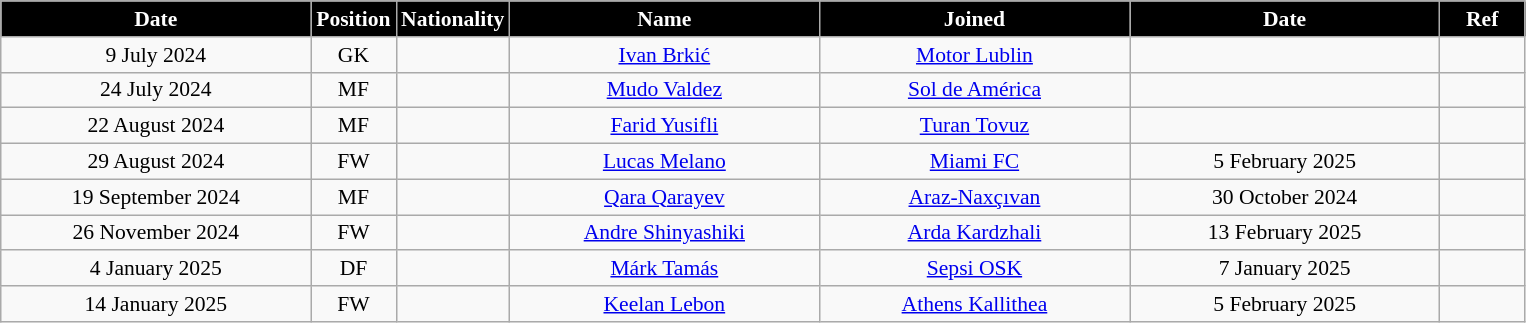<table class="wikitable"  style="text-align:center; font-size:90%; ">
<tr>
<th style="background:#000000; color:#fff; width:200px;">Date</th>
<th style="background:#000000; color:#fff; width:50px;">Position</th>
<th style="background:#000000; color:#fff; width:50px;">Nationality</th>
<th style="background:#000000; color:#fff; width:200px;">Name</th>
<th style="background:#000000; color:#fff; width:200px;">Joined</th>
<th style="background:#000000; color:#fff; width:200px;">Date</th>
<th style="background:#000000; color:#fff; width:50px;">Ref</th>
</tr>
<tr>
<td>9 July 2024</td>
<td>GK</td>
<td></td>
<td><a href='#'>Ivan Brkić</a></td>
<td><a href='#'>Motor Lublin</a></td>
<td></td>
<td></td>
</tr>
<tr>
<td>24 July 2024</td>
<td>MF</td>
<td></td>
<td><a href='#'>Mudo Valdez</a></td>
<td><a href='#'>Sol de América</a></td>
<td></td>
<td></td>
</tr>
<tr>
<td>22 August 2024</td>
<td>MF</td>
<td></td>
<td><a href='#'>Farid Yusifli</a></td>
<td><a href='#'>Turan Tovuz</a></td>
<td></td>
<td></td>
</tr>
<tr>
<td>29 August 2024</td>
<td>FW</td>
<td></td>
<td><a href='#'>Lucas Melano</a></td>
<td><a href='#'>Miami FC</a></td>
<td>5 February 2025</td>
<td></td>
</tr>
<tr>
<td>19 September 2024</td>
<td>MF</td>
<td></td>
<td><a href='#'>Qara Qarayev</a></td>
<td><a href='#'>Araz-Naxçıvan</a></td>
<td>30 October 2024</td>
<td></td>
</tr>
<tr>
<td>26 November 2024</td>
<td>FW</td>
<td></td>
<td><a href='#'>Andre Shinyashiki</a></td>
<td><a href='#'>Arda Kardzhali</a></td>
<td>13 February 2025</td>
<td></td>
</tr>
<tr>
<td>4 January 2025</td>
<td>DF</td>
<td></td>
<td><a href='#'>Márk Tamás</a></td>
<td><a href='#'>Sepsi OSK</a></td>
<td>7 January 2025</td>
<td></td>
</tr>
<tr>
<td>14 January 2025</td>
<td>FW</td>
<td></td>
<td><a href='#'>Keelan Lebon</a></td>
<td><a href='#'>Athens Kallithea</a></td>
<td>5 February 2025</td>
<td></td>
</tr>
</table>
